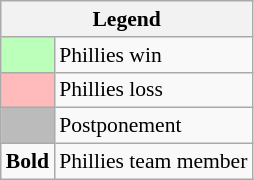<table class="wikitable" style="font-size:90%">
<tr>
<th colspan="2">Legend</th>
</tr>
<tr>
<td style="background:#bfb;"> </td>
<td>Phillies win</td>
</tr>
<tr>
<td style="background:#fbb;"> </td>
<td>Phillies loss</td>
</tr>
<tr>
<td style="background:#bbb;"> </td>
<td>Postponement</td>
</tr>
<tr>
<td><strong>Bold</strong></td>
<td>Phillies team member</td>
</tr>
</table>
